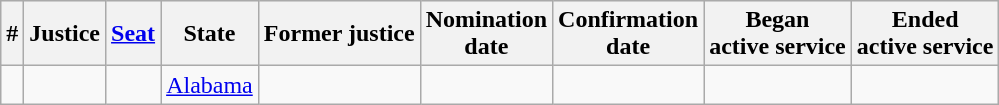<table class="sortable wikitable">
<tr bgcolor="#ececec">
<th>#</th>
<th>Justice</th>
<th><a href='#'>Seat</a></th>
<th>State</th>
<th>Former justice</th>
<th>Nomination<br>date</th>
<th>Confirmation<br>date</th>
<th>Began<br>active service</th>
<th>Ended<br>active service</th>
</tr>
<tr>
<td></td>
<td></td>
<td align="center"></td>
<td><a href='#'>Alabama</a></td>
<td></td>
<td></td>
<td></td>
<td></td>
<td></td>
</tr>
</table>
